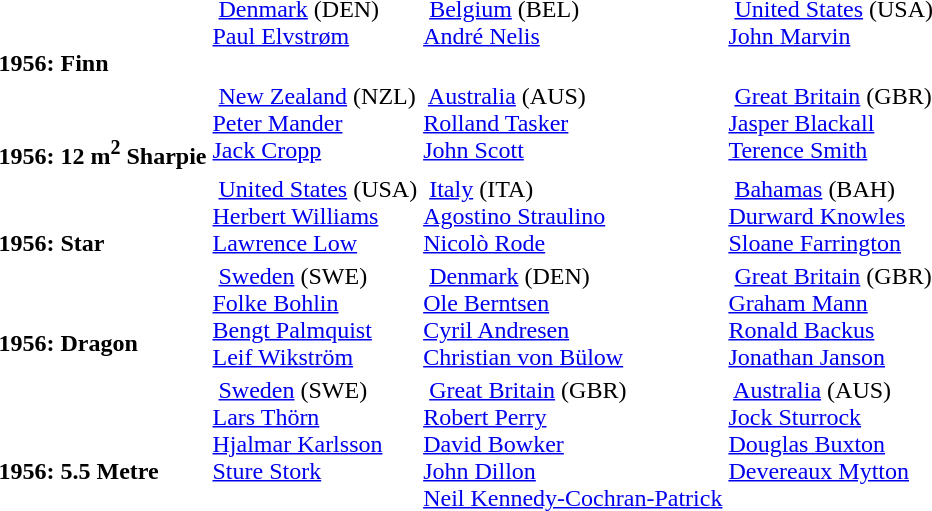<table>
<tr>
<td style="align:center;"><br><br><strong>1956: Finn</strong> <br></td>
<td style="vertical-align:top;"> <a href='#'>Denmark</a> <span>(DEN)</span><br><a href='#'>Paul Elvstrøm</a></td>
<td style="vertical-align:top;"> <a href='#'>Belgium</a> <span>(BEL)</span><br><a href='#'>André Nelis</a></td>
<td style="vertical-align:top;"> <a href='#'>United States</a> <span>(USA)</span><br><a href='#'>John Marvin</a></td>
</tr>
<tr>
<td style="align:center;"><br><br><strong>1956: 12 m<sup>2</sup> Sharpie</strong> <br></td>
<td style="vertical-align:top;"> <a href='#'>New Zealand</a> <span>(NZL)</span><br><a href='#'>Peter Mander</a><br><a href='#'>Jack Cropp</a></td>
<td style="vertical-align:top;"> <a href='#'>Australia</a> <span>(AUS)</span><br><a href='#'>Rolland Tasker</a><br><a href='#'>John Scott</a></td>
<td style="vertical-align:top;"> <a href='#'>Great Britain</a> <span>(GBR)</span><br><a href='#'>Jasper Blackall</a><br><a href='#'>Terence Smith</a></td>
</tr>
<tr>
<td style="align:center;"><br><br><strong>1956: Star</strong> <br></td>
<td style="vertical-align:top;"> <a href='#'>United States</a> <span>(USA)</span><br><a href='#'>Herbert Williams</a><br><a href='#'>Lawrence Low</a></td>
<td style="vertical-align:top;"> <a href='#'>Italy</a> <span>(ITA)</span><br><a href='#'>Agostino Straulino</a><br><a href='#'>Nicolò Rode</a></td>
<td style="vertical-align:top;"> <a href='#'>Bahamas</a> <span>(BAH)</span><br><a href='#'>Durward Knowles</a><br><a href='#'>Sloane Farrington</a></td>
</tr>
<tr>
<td style="align:center;"><br><br><strong>1956: Dragon</strong> <br></td>
<td style="vertical-align:top;"> <a href='#'>Sweden</a> <span>(SWE)</span><br><a href='#'>Folke Bohlin</a><br><a href='#'>Bengt Palmquist</a><br><a href='#'>Leif Wikström</a></td>
<td style="vertical-align:top;"> <a href='#'>Denmark</a> <span>(DEN)</span><br><a href='#'>Ole Berntsen</a><br><a href='#'>Cyril Andresen</a><br><a href='#'>Christian von Bülow</a></td>
<td style="vertical-align:top;"> <a href='#'>Great Britain</a> <span>(GBR)</span><br><a href='#'>Graham Mann</a><br><a href='#'>Ronald Backus</a><br><a href='#'>Jonathan Janson</a></td>
</tr>
<tr>
<td style="align:center;"><br><br><strong>1956: 5.5 Metre</strong> <br></td>
<td style="vertical-align:top;"> <a href='#'>Sweden</a> <span>(SWE)</span><br><a href='#'>Lars Thörn</a><br><a href='#'>Hjalmar Karlsson</a><br><a href='#'>Sture Stork</a></td>
<td style="vertical-align:top;"> <a href='#'>Great Britain</a> <span>(GBR)</span><br><a href='#'>Robert Perry</a><br><a href='#'>David Bowker</a><br><a href='#'>John Dillon</a><br><a href='#'>Neil Kennedy-Cochran-Patrick</a></td>
<td style="vertical-align:top;"> <a href='#'>Australia</a> <span>(AUS)</span><br><a href='#'>Jock Sturrock</a><br><a href='#'>Douglas Buxton</a><br><a href='#'>Devereaux Mytton</a></td>
</tr>
</table>
